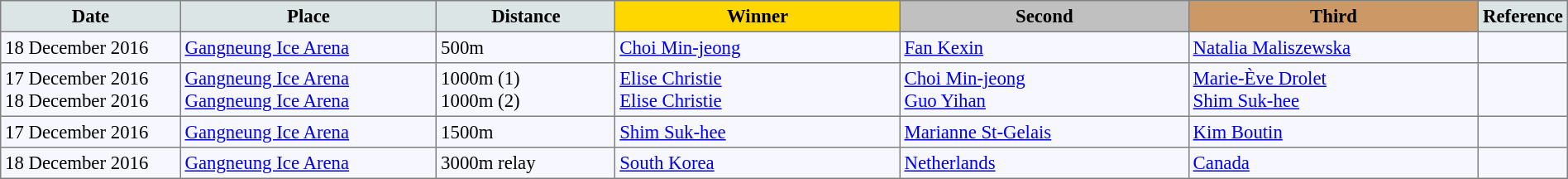<table bgcolor="#f7f8ff" cellpadding="3" cellspacing="0" border="1" style="font-size: 95%; border: gray solid 1px; border-collapse: collapse;">
<tr bgcolor="#CCCCCC" (1>
<td align="center" bgcolor="#DCE5E5" width="150"><strong>Date</strong></td>
<td align="center" bgcolor="#DCE5E5" width="220"><strong>Place</strong></td>
<td align="center" bgcolor="#DCE5E5" width="150"><strong>Distance</strong></td>
<td align="center" bgcolor="gold" width="250"><strong>Winner</strong></td>
<td align="center" bgcolor="silver" width="250"><strong>Second</strong></td>
<td align="center" bgcolor="CC9966" width="250"><strong>Third</strong></td>
<td align="center" bgcolor="#DCE5E5" width="30"><strong>Reference</strong></td>
</tr>
<tr align="left">
<td>18 December 2016</td>
<td><a href='#'>Gangneung Ice Arena</a></td>
<td>500m</td>
<td> <a href='#'>Choi Min-jeong</a></td>
<td> <a href='#'>Fan Kexin</a></td>
<td> <a href='#'>Natalia Maliszewska</a></td>
<td></td>
</tr>
<tr align="left">
<td>17 December 2016<br>18 December 2016</td>
<td><a href='#'>Gangneung Ice Arena</a><br><a href='#'>Gangneung Ice Arena</a></td>
<td>1000m (1)<br>1000m (2)</td>
<td> <a href='#'>Elise Christie</a><br> <a href='#'>Elise Christie</a></td>
<td> <a href='#'>Choi Min-jeong</a><br> <a href='#'>Guo Yihan</a></td>
<td> <a href='#'>Marie-Ève Drolet</a><br> <a href='#'>Shim Suk-hee</a></td>
<td></td>
</tr>
<tr align="left">
<td>17 December 2016</td>
<td><a href='#'>Gangneung Ice Arena</a></td>
<td>1500m</td>
<td> <a href='#'>Shim Suk-hee</a></td>
<td> <a href='#'>Marianne St-Gelais</a></td>
<td> <a href='#'>Kim Boutin</a></td>
<td></td>
</tr>
<tr align="left">
<td>18 December 2016</td>
<td><a href='#'>Gangneung Ice Arena</a></td>
<td>3000m relay</td>
<td> <a href='#'>South Korea</a></td>
<td> <a href='#'>Netherlands</a></td>
<td> <a href='#'>Canada</a></td>
<td></td>
</tr>
</table>
